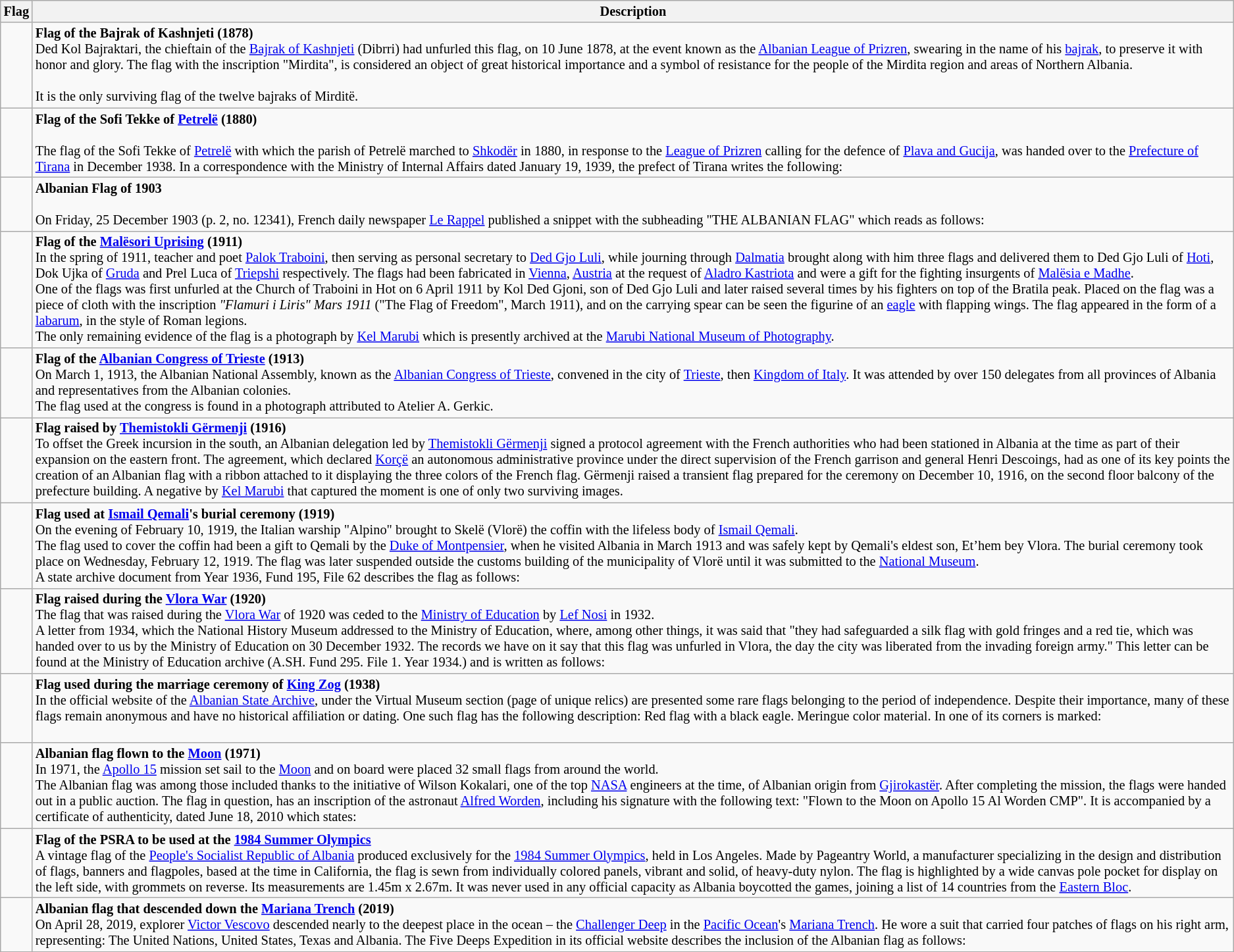<table class="wikitable" style="font-size:85%">
<tr>
<th>Flag</th>
<th>Description</th>
</tr>
<tr>
<td></td>
<td><strong>Flag of the Bajrak of Kashnjeti (1878)</strong><br>Ded Kol Bajraktari, the chieftain of the <a href='#'>Bajrak of Kashnjeti</a> (Dibrri) had unfurled this flag, on 10 June 1878, at the event known as the <a href='#'>Albanian League of Prizren</a>, swearing in the name of his <a href='#'>bajrak</a>, to preserve it with honor and glory. The flag with the inscription "Mirdita", is considered an object of great historical importance and a symbol of resistance for the people of the Mirdita region and areas of Northern Albania.<br><br>It is the only surviving flag of the twelve bajraks of Mirditë.</td>
</tr>
<tr>
<td></td>
<td><strong>Flag of the Sofi Tekke of <a href='#'>Petrelë</a> (1880)</strong><br><br>The flag of the Sofi Tekke of <a href='#'>Petrelë</a> with which the parish of Petrelë marched to <a href='#'>Shkodër</a> in 1880, in response to the <a href='#'>League of Prizren</a> calling for the defence of <a href='#'>Plava and Gucija</a>, was handed over to the <a href='#'>Prefecture of Tirana</a> in December 1938. In a correspondence with the Ministry of Internal Affairs dated January 19, 1939, the prefect of Tirana writes the following:
</td>
</tr>
<tr>
<td></td>
<td><strong>Albanian Flag of 1903</strong><br><br>On Friday, 25 December 1903 (p. 2, no. 12341), French daily newspaper <a href='#'>Le Rappel</a> published a snippet with the subheading "THE ALBANIAN FLAG" which reads as follows:
</td>
</tr>
<tr>
<td></td>
<td><strong>Flag of the <a href='#'>Malësori Uprising</a> (1911)</strong><br>In the spring of 1911, teacher and poet <a href='#'>Palok Traboini</a>, then serving as personal secretary to <a href='#'>Ded Gjo Luli</a>, while journing through <a href='#'>Dalmatia</a> brought along with him three flags and delivered them to Ded Gjo Luli of <a href='#'>Hoti</a>, Dok Ujka of <a href='#'>Gruda</a> and Prel Luca of <a href='#'>Triepshi</a> respectively. The flags had been fabricated in <a href='#'>Vienna</a>, <a href='#'>Austria</a> at the request of <a href='#'>Aladro Kastriota</a> and were a gift for the fighting insurgents of <a href='#'>Malësia e Madhe</a>.<br>One of the flags was first unfurled at the Church of Traboini in Hot on 6 April 1911 by Kol Ded Gjoni, son of Ded Gjo Luli and later raised several times by his fighters on top of the Bratila peak.
Placed on the flag was a piece of cloth with the inscription <em>"Flamuri i Liris" Mars 1911</em> ("The Flag of Freedom", March 1911), and on the carrying spear can be seen the figurine of an <a href='#'>eagle</a> with flapping wings. The flag appeared in the form of a <a href='#'>labarum</a>, in the style of Roman legions.<br>The only remaining evidence of the flag is a photograph by <a href='#'>Kel Marubi</a> which is presently archived at the <a href='#'>Marubi National Museum of Photography</a>.</td>
</tr>
<tr>
<td></td>
<td><strong>Flag of the <a href='#'>Albanian Congress of Trieste</a> (1913)</strong><br>On March 1, 1913, the Albanian National Assembly, known as the <a href='#'>Albanian Congress of Trieste</a>, convened in the city of <a href='#'>Trieste</a>, then <a href='#'>Kingdom of Italy</a>. It was attended by over 150 delegates from all provinces of Albania and representatives from the Albanian colonies.<br>The flag used at the congress is found in a photograph attributed to Atelier A. Gerkic.</td>
</tr>
<tr>
<td></td>
<td><strong>Flag raised by <a href='#'>Themistokli Gërmenji</a> (1916)</strong><br>To offset the Greek incursion in the south, an Albanian delegation led by <a href='#'>Themistokli Gërmenji</a> signed a protocol agreement with the French authorities who had been stationed in Albania at the time as part of their expansion on the eastern front. The agreement, which declared <a href='#'>Korçë</a> an autonomous administrative province under the direct supervision of the French garrison and general Henri Descoings, had as one of its key points the creation of an Albanian flag with a ribbon attached to it displaying the three colors of the French flag. Gërmenji raised a transient flag prepared for the ceremony on December 10, 1916, on the second floor balcony of the prefecture building. A negative by <a href='#'>Kel Marubi</a>  that captured the moment is one of only two surviving images.</td>
</tr>
<tr>
<td></td>
<td><strong>Flag used at <a href='#'>Ismail Qemali</a>'s burial ceremony (1919)</strong><br>On the evening of February 10, 1919, the Italian warship "Alpino" brought to Skelë (Vlorë) the coffin with the lifeless body of <a href='#'>Ismail Qemali</a>.<br>The flag used to cover the coffin had been a gift to Qemali by the <a href='#'>Duke of Montpensier</a>, when he visited Albania in March 1913 and was safely kept by Qemali's eldest son, Et’hem bey Vlora. The burial ceremony took place on Wednesday, February 12, 1919. The flag was later suspended outside the customs building of the municipality of Vlorë until it was submitted to the <a href='#'>National Museum</a>.<br>A state archive document from Year 1936, Fund 195, File 62 describes the flag as follows:<br></td>
</tr>
<tr>
<td></td>
<td><strong>Flag raised during the <a href='#'>Vlora War</a> (1920)</strong><br>The flag that was raised during the <a href='#'>Vlora War</a> of 1920 was ceded to the <a href='#'>Ministry of Education</a> by <a href='#'>Lef Nosi</a> in 1932.<br>A letter from 1934, which the National History Museum addressed to the Ministry of Education, where, among other things, it was said that "they had safeguarded a silk flag with gold fringes and a red tie, which was handed over to us by the Ministry of Education on 30 December 1932. The records we have on it say that this flag was unfurled in Vlora, the day the city was liberated from the invading foreign army."
This letter can be found at the Ministry of Education archive (A.SH. Fund 295. File 1. Year 1934.) and is written as follows:
</td>
</tr>
<tr>
<td></td>
<td><strong>Flag used during the marriage ceremony of <a href='#'>King Zog</a> (1938)</strong><br>In the official website of the <a href='#'>Albanian State Archive</a>, under the Virtual Museum section (page of unique relics) are presented some rare flags belonging to the period of independence. Despite their importance, many of these flags remain anonymous and have no historical affiliation or dating. One such flag has the following description: Red flag with a black eagle. Meringue color material. In one of its corners is marked:<br><br></td>
</tr>
<tr>
<td></td>
<td><strong>Albanian flag flown to the <a href='#'>Moon</a> (1971)</strong><br>In 1971, the <a href='#'>Apollo 15</a> mission set sail to the <a href='#'>Moon</a> and on board were placed 32 small flags from around the world.<br>The Albanian flag was among those included thanks to the initiative of Wilson Kokalari, one of the top <a href='#'>NASA</a> engineers at the time, of Albanian origin from <a href='#'>Gjirokastër</a>. After completing the mission, the flags were handed out in a public auction. The flag in question, has an inscription of the astronaut <a href='#'>Alfred Worden</a>, including his signature with the following text: "Flown to the Moon on Apollo 15 Al Worden CMP". It is accompanied by a certificate of authenticity, dated June 18, 2010 which states:
</td>
</tr>
<tr>
<td></td>
<td><strong>Flag of the PSRA to be used at the <a href='#'>1984 Summer Olympics</a></strong><br>A vintage flag of the <a href='#'>People's Socialist Republic of Albania</a> produced exclusively for the <a href='#'>1984 Summer Olympics</a>, held in Los Angeles. Made by Pageantry World, a manufacturer specializing in the design and distribution of flags, banners and flagpoles, based at the time in California, the flag is sewn from individually colored panels, vibrant and solid, of heavy-duty nylon. The flag is highlighted by a wide canvas pole pocket for display on the left side, with grommets on reverse. Its measurements are 1.45m x 2.67m. It was never used in any official capacity as Albania boycotted the games, joining a list of 14 countries from the <a href='#'>Eastern Bloc</a>.</td>
</tr>
<tr>
<td></td>
<td><strong>Albanian flag that descended down the <a href='#'>Mariana Trench</a> (2019)</strong><br>On April 28, 2019, explorer <a href='#'>Victor Vescovo</a> descended nearly  to the deepest place in the ocean – the <a href='#'>Challenger Deep</a> in the <a href='#'>Pacific Ocean</a>'s <a href='#'>Mariana Trench</a>. He wore a suit that carried four patches of flags on his right arm, representing: The United Nations, United States, Texas and Albania. The Five Deeps Expedition in its official website describes the inclusion of the Albanian flag as follows:<br></td>
</tr>
<tr>
</tr>
</table>
